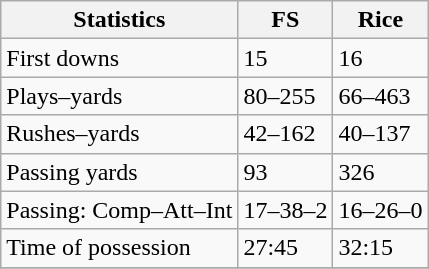<table class="wikitable">
<tr>
<th>Statistics</th>
<th>FS</th>
<th>Rice</th>
</tr>
<tr>
<td>First downs</td>
<td>15</td>
<td>16</td>
</tr>
<tr>
<td>Plays–yards</td>
<td>80–255</td>
<td>66–463</td>
</tr>
<tr>
<td>Rushes–yards</td>
<td>42–162</td>
<td>40–137</td>
</tr>
<tr>
<td>Passing yards</td>
<td>93</td>
<td>326</td>
</tr>
<tr>
<td>Passing: Comp–Att–Int</td>
<td>17–38–2</td>
<td>16–26–0</td>
</tr>
<tr>
<td>Time of possession</td>
<td>27:45</td>
<td>32:15</td>
</tr>
<tr>
</tr>
</table>
